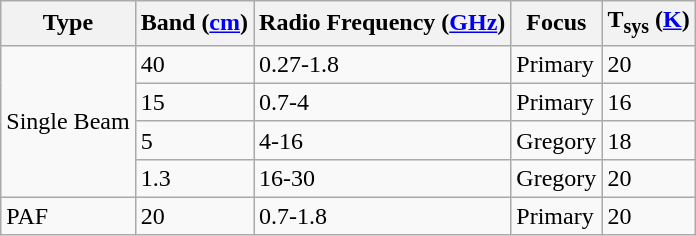<table class="wikitable">
<tr>
<th>Type</th>
<th>Band (<a href='#'>cm</a>)</th>
<th>Radio Frequency (<a href='#'>GHz</a>)</th>
<th>Focus</th>
<th>T<sub>sys</sub> (<a href='#'>K</a>)</th>
</tr>
<tr>
<td rowspan="4">Single Beam</td>
<td>40</td>
<td>0.27-1.8</td>
<td>Primary</td>
<td>20</td>
</tr>
<tr>
<td>15</td>
<td>0.7-4</td>
<td>Primary</td>
<td>16</td>
</tr>
<tr>
<td>5</td>
<td>4-16</td>
<td>Gregory</td>
<td>18</td>
</tr>
<tr>
<td>1.3</td>
<td>16-30</td>
<td>Gregory</td>
<td>20</td>
</tr>
<tr>
<td>PAF</td>
<td>20</td>
<td>0.7-1.8</td>
<td>Primary</td>
<td>20</td>
</tr>
</table>
